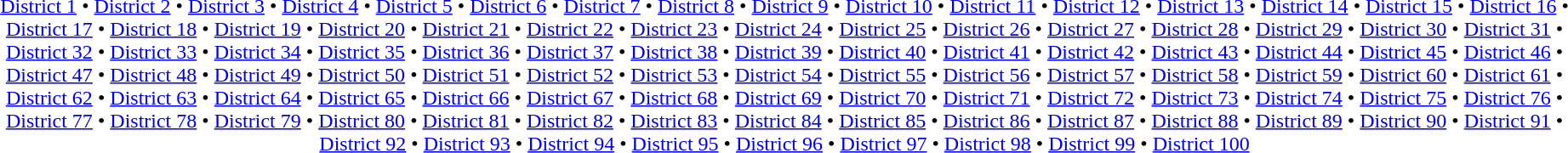<table id=toc class=toc summary=Contents>
<tr>
<td align=center><br><a href='#'>District 1</a> • <a href='#'>District 2</a> • <a href='#'>District 3</a> • <a href='#'>District 4</a> • <a href='#'>District 5</a> • <a href='#'>District 6</a> • <a href='#'>District 7</a> • <a href='#'>District 8</a> • <a href='#'>District 9</a> • <a href='#'>District 10</a> • <a href='#'>District 11</a> •
<a href='#'>District 12</a> • <a href='#'>District 13</a> • <a href='#'>District 14</a> •
<a href='#'>District 15</a> • <a href='#'>District 16</a> • <a href='#'>District 17</a> •
<a href='#'>District 18</a> • <a href='#'>District 19</a> • <a href='#'>District 20</a> • <a href='#'>District 21</a> • <a href='#'>District 22</a> • <a href='#'>District 23</a> • <a href='#'>District 24</a> • <a href='#'>District 25</a> • <a href='#'>District 26</a> • <a href='#'>District 27</a> • <a href='#'>District 28</a> • <a href='#'>District 29</a> • <a href='#'>District 30</a> • <a href='#'>District 31</a> • <a href='#'>District 32</a> • <a href='#'>District 33</a> • <a href='#'>District 34</a> • <a href='#'>District 35</a> • <a href='#'>District 36</a> • <a href='#'>District 37</a> • <a href='#'>District 38</a> • <a href='#'>District 39</a> • <a href='#'>District 40</a> • <a href='#'>District 41</a> • <a href='#'>District 42</a> • <a href='#'>District 43</a> • <a href='#'>District 44</a> • <a href='#'>District 45</a> • <a href='#'>District 46</a> • <a href='#'>District 47</a> • <a href='#'>District 48</a> • <a href='#'>District 49</a> • <a href='#'>District 50</a> • <a href='#'>District 51</a> • <a href='#'>District 52</a> • <a href='#'>District 53</a> • <a href='#'>District 54</a> • <a href='#'>District 55</a> • <a href='#'>District 56</a> • <a href='#'>District 57</a> • <a href='#'>District 58</a> • <a href='#'>District 59</a> • <a href='#'>District 60</a> • <a href='#'>District 61</a> • <a href='#'>District 62</a> • <a href='#'>District 63</a> • <a href='#'>District 64</a> • <a href='#'>District 65</a> • <a href='#'>District 66</a> • <a href='#'>District 67</a> • <a href='#'>District 68</a> • <a href='#'>District 69</a> • <a href='#'>District 70</a> • <a href='#'>District 71</a> • <a href='#'>District 72</a> • <a href='#'>District 73</a> • <a href='#'>District 74</a> • <a href='#'>District 75</a> • <a href='#'>District 76</a> • <a href='#'>District 77</a> • <a href='#'>District 78</a> • <a href='#'>District 79</a> • <a href='#'>District 80</a> •
<a href='#'>District 81</a> • <a href='#'>District 82</a> • <a href='#'>District 83</a> • <a href='#'>District 84</a> • <a href='#'>District 85</a> • <a href='#'>District 86</a> • <a href='#'>District 87</a> • <a href='#'>District 88</a> • <a href='#'>District 89</a> • <a href='#'>District 90</a> • <a href='#'>District 91</a> • <a href='#'>District 92</a> • <a href='#'>District 93</a> • <a href='#'>District 94</a> • <a href='#'>District 95</a> • <a href='#'>District 96</a> • <a href='#'>District 97</a> • <a href='#'>District 98</a> • <a href='#'>District 99</a> • <a href='#'>District 100</a></td>
</tr>
</table>
